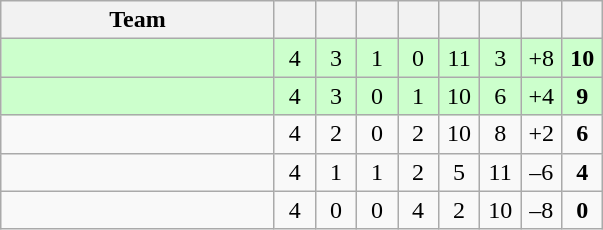<table class="wikitable" style="text-align: center;">
<tr>
<th width="175">Team</th>
<th width="20"></th>
<th width="20"></th>
<th width="20"></th>
<th width="20"></th>
<th width="20"></th>
<th width="20"></th>
<th width="20"></th>
<th width="20"><strong></strong></th>
</tr>
<tr bgcolor=#cfc>
<td align=left></td>
<td>4</td>
<td>3</td>
<td>1</td>
<td>0</td>
<td>11</td>
<td>3</td>
<td>+8</td>
<td><strong>10</strong></td>
</tr>
<tr bgcolor=#cfc>
<td align=left></td>
<td>4</td>
<td>3</td>
<td>0</td>
<td>1</td>
<td>10</td>
<td>6</td>
<td>+4</td>
<td><strong>9</strong></td>
</tr>
<tr>
<td align=left></td>
<td>4</td>
<td>2</td>
<td>0</td>
<td>2</td>
<td>10</td>
<td>8</td>
<td>+2</td>
<td><strong>6</strong></td>
</tr>
<tr>
<td align=left></td>
<td>4</td>
<td>1</td>
<td>1</td>
<td>2</td>
<td>5</td>
<td>11</td>
<td>–6</td>
<td><strong>4</strong></td>
</tr>
<tr>
<td align=left></td>
<td>4</td>
<td>0</td>
<td>0</td>
<td>4</td>
<td>2</td>
<td>10</td>
<td>–8</td>
<td><strong>0</strong></td>
</tr>
</table>
